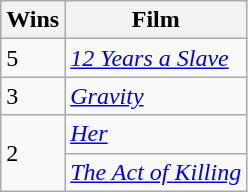<table class="wikitable">
<tr>
<th>Wins</th>
<th>Film</th>
</tr>
<tr>
<td>5</td>
<td><em><a href='#'>12 Years a Slave</a></em></td>
</tr>
<tr>
<td>3</td>
<td><em><a href='#'>Gravity</a></em></td>
</tr>
<tr>
<td rowspan="2">2</td>
<td><em><a href='#'>Her</a></em></td>
</tr>
<tr>
<td><em><a href='#'>The Act of Killing</a></em></td>
</tr>
</table>
